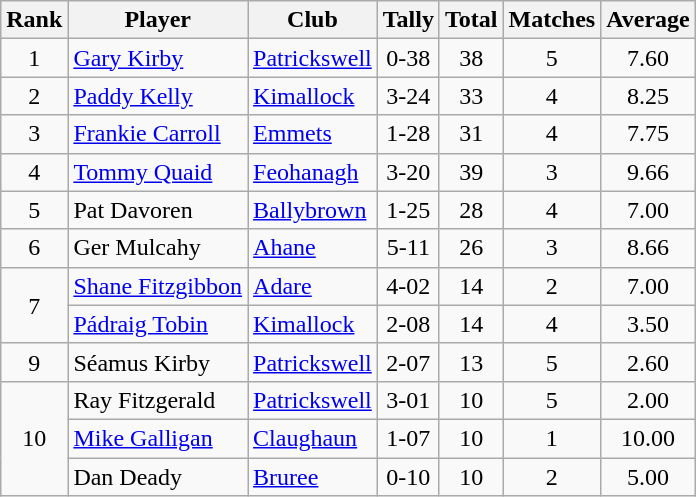<table class="wikitable">
<tr>
<th>Rank</th>
<th>Player</th>
<th>Club</th>
<th>Tally</th>
<th>Total</th>
<th>Matches</th>
<th>Average</th>
</tr>
<tr>
<td rowspan="1" style="text-align:center;">1</td>
<td><a href='#'>Gary Kirby</a></td>
<td><a href='#'>Patrickswell</a></td>
<td align=center>0-38</td>
<td align=center>38</td>
<td align=center>5</td>
<td align=center>7.60</td>
</tr>
<tr>
<td rowspan="1" style="text-align:center;">2</td>
<td><a href='#'>Paddy Kelly</a></td>
<td><a href='#'>Kimallock</a></td>
<td align=center>3-24</td>
<td align=center>33</td>
<td align=center>4</td>
<td align=center>8.25</td>
</tr>
<tr>
<td rowspan="1" style="text-align:center;">3</td>
<td><a href='#'>Frankie Carroll</a></td>
<td><a href='#'>Emmets</a></td>
<td align=center>1-28</td>
<td align=center>31</td>
<td align=center>4</td>
<td align=center>7.75</td>
</tr>
<tr>
<td rowspan="1" style="text-align:center;">4</td>
<td><a href='#'>Tommy Quaid</a></td>
<td><a href='#'>Feohanagh</a></td>
<td align=center>3-20</td>
<td align=center>39</td>
<td align=center>3</td>
<td align=center>9.66</td>
</tr>
<tr>
<td rowspan="1" style="text-align:center;">5</td>
<td>Pat Davoren</td>
<td><a href='#'>Ballybrown</a></td>
<td align=center>1-25</td>
<td align=center>28</td>
<td align=center>4</td>
<td align=center>7.00</td>
</tr>
<tr>
<td rowspan="1" style="text-align:center;">6</td>
<td>Ger Mulcahy</td>
<td><a href='#'>Ahane</a></td>
<td align=center>5-11</td>
<td align=center>26</td>
<td align=center>3</td>
<td align=center>8.66</td>
</tr>
<tr>
<td rowspan="2" style="text-align:center;">7</td>
<td><a href='#'>Shane Fitzgibbon</a></td>
<td><a href='#'>Adare</a></td>
<td align=center>4-02</td>
<td align=center>14</td>
<td align=center>2</td>
<td align=center>7.00</td>
</tr>
<tr>
<td><a href='#'>Pádraig Tobin</a></td>
<td><a href='#'>Kimallock</a></td>
<td align=center>2-08</td>
<td align=center>14</td>
<td align=center>4</td>
<td align=center>3.50</td>
</tr>
<tr>
<td rowspan="1" style="text-align:center;">9</td>
<td>Séamus Kirby</td>
<td><a href='#'>Patrickswell</a></td>
<td align=center>2-07</td>
<td align=center>13</td>
<td align=center>5</td>
<td align=center>2.60</td>
</tr>
<tr>
<td rowspan="3" style="text-align:center;">10</td>
<td>Ray Fitzgerald</td>
<td><a href='#'>Patrickswell</a></td>
<td align=center>3-01</td>
<td align=center>10</td>
<td align=center>5</td>
<td align=center>2.00</td>
</tr>
<tr>
<td><a href='#'>Mike Galligan</a></td>
<td><a href='#'>Claughaun</a></td>
<td align=center>1-07</td>
<td align=center>10</td>
<td align=center>1</td>
<td align=center>10.00</td>
</tr>
<tr>
<td>Dan Deady</td>
<td><a href='#'>Bruree</a></td>
<td align=center>0-10</td>
<td align=center>10</td>
<td align=center>2</td>
<td align=center>5.00</td>
</tr>
</table>
